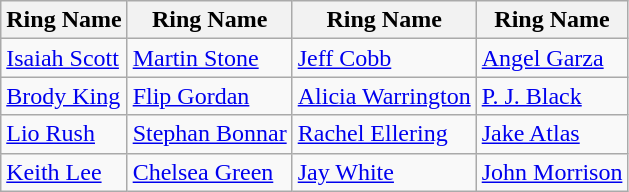<table class="wikitable">
<tr>
<th>Ring Name</th>
<th>Ring Name</th>
<th>Ring Name</th>
<th>Ring Name</th>
</tr>
<tr>
<td><a href='#'>Isaiah Scott</a></td>
<td><a href='#'>Martin Stone</a></td>
<td><a href='#'>Jeff Cobb</a></td>
<td><a href='#'>Angel Garza</a></td>
</tr>
<tr>
<td><a href='#'>Brody King</a></td>
<td><a href='#'>Flip Gordan</a></td>
<td><a href='#'>Alicia Warrington</a></td>
<td><a href='#'>P. J. Black</a></td>
</tr>
<tr>
<td><a href='#'>Lio Rush</a></td>
<td><a href='#'>Stephan Bonnar</a></td>
<td><a href='#'>Rachel Ellering</a></td>
<td><a href='#'>Jake Atlas</a></td>
</tr>
<tr>
<td><a href='#'>Keith Lee</a></td>
<td><a href='#'>Chelsea Green</a></td>
<td><a href='#'>Jay White</a></td>
<td><a href='#'>John Morrison</a></td>
</tr>
</table>
